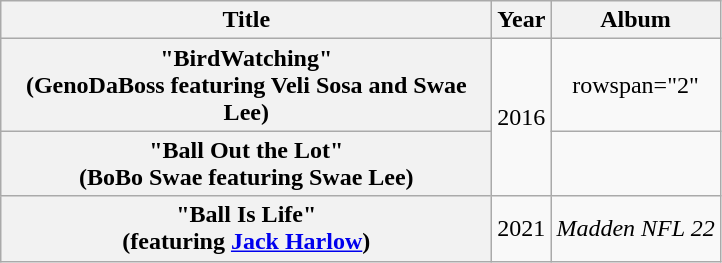<table class="wikitable plainrowheaders" style="text-align:center;">
<tr>
<th scope="col" style="width:20em;">Title</th>
<th scope="col">Year</th>
<th scope="col">Album</th>
</tr>
<tr>
<th scope="row">"BirdWatching"<br><span>(GenoDaBoss featuring Veli Sosa and Swae Lee)</span></th>
<td rowspan="2">2016</td>
<td>rowspan="2" </td>
</tr>
<tr>
<th scope="row">"Ball Out the Lot"<br><span>(BoBo Swae featuring Swae Lee)</span></th>
</tr>
<tr>
<th scope="row">"Ball Is Life" <br><span>(featuring <a href='#'>Jack Harlow</a>)</span></th>
<td>2021</td>
<td><em>Madden NFL 22</em></td>
</tr>
</table>
